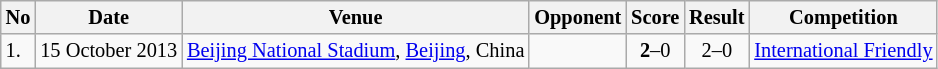<table class="wikitable" style="font-size:85%;">
<tr>
<th>No</th>
<th>Date</th>
<th>Venue</th>
<th>Opponent</th>
<th>Score</th>
<th>Result</th>
<th>Competition</th>
</tr>
<tr>
<td>1.</td>
<td rowspan="1">15 October 2013</td>
<td rowspan="1"><a href='#'>Beijing National Stadium</a>, <a href='#'>Beijing</a>, China</td>
<td rowspan="1"></td>
<td style="text-align:center;"><strong>2</strong>–0</td>
<td rowspan="1" style="text-align:center;">2–0</td>
<td rowspan="1"><a href='#'>International Friendly</a></td>
</tr>
</table>
